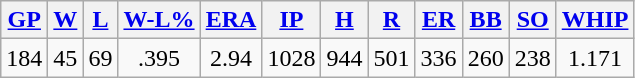<table class="wikitable">
<tr>
<th><a href='#'>GP</a></th>
<th><a href='#'>W</a></th>
<th><a href='#'>L</a></th>
<th><a href='#'>W-L%</a></th>
<th><a href='#'>ERA</a></th>
<th><a href='#'>IP</a></th>
<th><a href='#'>H</a></th>
<th><a href='#'>R</a></th>
<th><a href='#'>ER</a></th>
<th><a href='#'>BB</a></th>
<th><a href='#'>SO</a></th>
<th><a href='#'>WHIP</a></th>
</tr>
<tr align=center>
<td>184</td>
<td>45</td>
<td>69</td>
<td>.395</td>
<td>2.94</td>
<td>1028</td>
<td>944</td>
<td>501</td>
<td>336</td>
<td>260</td>
<td>238</td>
<td>1.171</td>
</tr>
</table>
